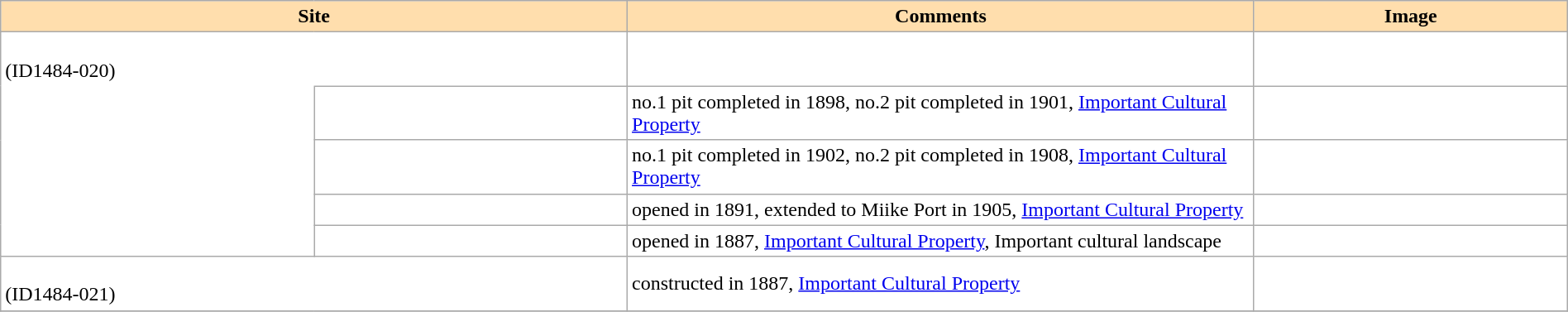<table class="wikitable sortable"  width="100%" style="background:#ffffff;">
<tr>
<th colspan="2" width="40%" align="left" style="background:#ffdead;">Site</th>
<th width="40%" align="left" style="background:#ffdead;" class="unsortable">Comments</th>
<th width="20" align="left" style="background:#ffdead;" class="unsortable">Image</th>
</tr>
<tr>
<td colspan="2" width="40%"><br> (ID1484-020)</td>
<td></td>
</tr>
<tr>
<td rowspan="4" style="border-top:hidden"></td>
<td width="20%"></td>
<td>no.1 pit completed in 1898, no.2 pit completed in 1901, <a href='#'>Important Cultural Property</a></td>
<td></td>
</tr>
<tr>
<td width="20%"></td>
<td>no.1 pit completed in 1902, no.2 pit completed in 1908, <a href='#'>Important Cultural Property</a></td>
<td></td>
</tr>
<tr>
<td width="20%"></td>
<td>opened in 1891, extended to Miike Port in 1905, <a href='#'>Important Cultural Property</a></td>
<td></td>
</tr>
<tr>
<td width="20%"></td>
<td>opened in 1887, <a href='#'>Important Cultural Property</a>, Important cultural landscape</td>
<td></td>
</tr>
<tr>
<td colspan="2" width="40%"><br>(ID1484-021)</td>
<td>constructed in 1887, <a href='#'>Important Cultural Property</a></td>
<td></td>
</tr>
<tr>
</tr>
</table>
